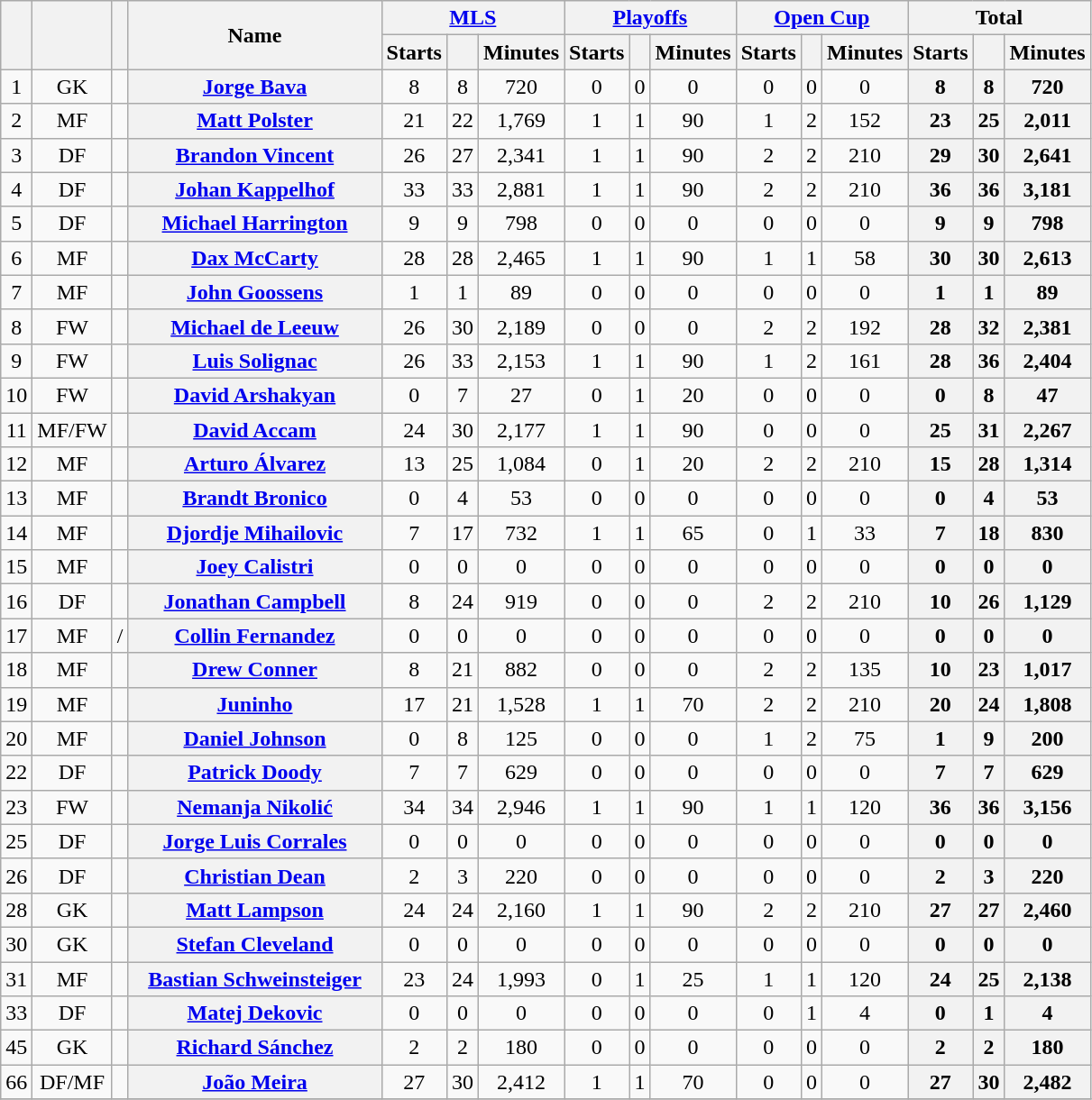<table class="wikitable sortable" style="text-align:center">
<tr>
<th rowspan="2"></th>
<th rowspan="2"></th>
<th rowspan="2"></th>
<th rowspan="2" style="width:180px;">Name</th>
<th colspan="3" style="width:87px;"><a href='#'>MLS</a></th>
<th colspan="3" style="width:87px;"><a href='#'>Playoffs</a></th>
<th colspan="3" style="width:87px;"><a href='#'>Open Cup</a></th>
<th colspan="3" style="width:87px;">Total</th>
</tr>
<tr>
<th>Starts</th>
<th></th>
<th>Minutes</th>
<th>Starts</th>
<th></th>
<th>Minutes</th>
<th>Starts</th>
<th></th>
<th>Minutes</th>
<th>Starts</th>
<th></th>
<th>Minutes</th>
</tr>
<tr>
<td>1</td>
<td>GK</td>
<td></td>
<th><a href='#'>Jorge Bava</a><br></th>
<td>8</td>
<td>8</td>
<td>720<br></td>
<td>0</td>
<td>0</td>
<td>0<br></td>
<td>0</td>
<td>0</td>
<td>0<br></td>
<th>8</th>
<th>8</th>
<th>720</th>
</tr>
<tr>
<td>2</td>
<td>MF</td>
<td></td>
<th><a href='#'>Matt Polster</a><br></th>
<td>21</td>
<td>22</td>
<td>1,769<br></td>
<td>1</td>
<td>1</td>
<td>90<br></td>
<td>1</td>
<td>2</td>
<td>152<br></td>
<th>23</th>
<th>25</th>
<th>2,011</th>
</tr>
<tr>
<td>3</td>
<td>DF</td>
<td></td>
<th><a href='#'>Brandon Vincent</a><br></th>
<td>26</td>
<td>27</td>
<td>2,341<br></td>
<td>1</td>
<td>1</td>
<td>90<br></td>
<td>2</td>
<td>2</td>
<td>210<br></td>
<th>29</th>
<th>30</th>
<th>2,641</th>
</tr>
<tr>
<td>4</td>
<td>DF</td>
<td></td>
<th><a href='#'>Johan Kappelhof</a><br></th>
<td>33</td>
<td>33</td>
<td>2,881<br></td>
<td>1</td>
<td>1</td>
<td>90<br></td>
<td>2</td>
<td>2</td>
<td>210<br></td>
<th>36</th>
<th>36</th>
<th>3,181</th>
</tr>
<tr>
<td>5</td>
<td>DF</td>
<td></td>
<th><a href='#'>Michael Harrington</a><br></th>
<td>9</td>
<td>9</td>
<td>798<br></td>
<td>0</td>
<td>0</td>
<td>0<br></td>
<td>0</td>
<td>0</td>
<td>0<br></td>
<th>9</th>
<th>9</th>
<th>798</th>
</tr>
<tr>
<td>6</td>
<td>MF</td>
<td></td>
<th><a href='#'>Dax McCarty</a><br></th>
<td>28</td>
<td>28</td>
<td>2,465<br></td>
<td>1</td>
<td>1</td>
<td>90<br></td>
<td>1</td>
<td>1</td>
<td>58<br></td>
<th>30</th>
<th>30</th>
<th>2,613</th>
</tr>
<tr>
<td>7</td>
<td>MF</td>
<td></td>
<th><a href='#'>John Goossens</a><br></th>
<td>1</td>
<td>1</td>
<td>89<br></td>
<td>0</td>
<td>0</td>
<td>0<br></td>
<td>0</td>
<td>0</td>
<td>0<br></td>
<th>1</th>
<th>1</th>
<th>89</th>
</tr>
<tr>
<td>8</td>
<td>FW</td>
<td></td>
<th><a href='#'>Michael de Leeuw</a><br></th>
<td>26</td>
<td>30</td>
<td>2,189<br></td>
<td>0</td>
<td>0</td>
<td>0<br></td>
<td>2</td>
<td>2</td>
<td>192<br></td>
<th>28</th>
<th>32</th>
<th>2,381</th>
</tr>
<tr>
<td>9</td>
<td>FW</td>
<td></td>
<th><a href='#'>Luis Solignac</a><br></th>
<td>26</td>
<td>33</td>
<td>2,153<br></td>
<td>1</td>
<td>1</td>
<td>90<br></td>
<td>1</td>
<td>2</td>
<td>161<br></td>
<th>28</th>
<th>36</th>
<th>2,404</th>
</tr>
<tr>
<td>10</td>
<td>FW</td>
<td></td>
<th><a href='#'>David Arshakyan</a><br></th>
<td>0</td>
<td>7</td>
<td>27<br></td>
<td>0</td>
<td>1</td>
<td>20<br></td>
<td>0</td>
<td>0</td>
<td>0<br></td>
<th>0</th>
<th>8</th>
<th>47</th>
</tr>
<tr>
<td>11</td>
<td>MF/FW</td>
<td></td>
<th><a href='#'>David Accam</a><br></th>
<td>24</td>
<td>30</td>
<td>2,177<br></td>
<td>1</td>
<td>1</td>
<td>90<br></td>
<td>0</td>
<td>0</td>
<td>0<br></td>
<th>25</th>
<th>31</th>
<th>2,267</th>
</tr>
<tr>
<td>12</td>
<td>MF</td>
<td></td>
<th><a href='#'>Arturo Álvarez</a><br></th>
<td>13</td>
<td>25</td>
<td>1,084<br></td>
<td>0</td>
<td>1</td>
<td>20<br></td>
<td>2</td>
<td>2</td>
<td>210<br></td>
<th>15</th>
<th>28</th>
<th>1,314</th>
</tr>
<tr>
<td>13</td>
<td>MF</td>
<td></td>
<th><a href='#'>Brandt Bronico</a><br></th>
<td>0</td>
<td>4</td>
<td>53<br></td>
<td>0</td>
<td>0</td>
<td>0<br></td>
<td>0</td>
<td>0</td>
<td>0<br></td>
<th>0</th>
<th>4</th>
<th>53</th>
</tr>
<tr>
<td>14</td>
<td>MF</td>
<td></td>
<th><a href='#'>Djordje Mihailovic</a><br></th>
<td>7</td>
<td>17</td>
<td>732<br></td>
<td>1</td>
<td>1</td>
<td>65<br></td>
<td>0</td>
<td>1</td>
<td>33<br></td>
<th>7</th>
<th>18</th>
<th>830</th>
</tr>
<tr>
<td>15</td>
<td>MF</td>
<td></td>
<th><a href='#'>Joey Calistri</a><br></th>
<td>0</td>
<td>0</td>
<td>0<br></td>
<td>0</td>
<td>0</td>
<td>0<br></td>
<td>0</td>
<td>0</td>
<td>0<br></td>
<th>0</th>
<th>0</th>
<th>0</th>
</tr>
<tr>
<td>16</td>
<td>DF</td>
<td></td>
<th><a href='#'>Jonathan Campbell</a><br></th>
<td>8</td>
<td>24</td>
<td>919<br></td>
<td>0</td>
<td>0</td>
<td>0<br></td>
<td>2</td>
<td>2</td>
<td>210<br></td>
<th>10</th>
<th>26</th>
<th>1,129</th>
</tr>
<tr>
<td>17</td>
<td>MF</td>
<td>/</td>
<th><a href='#'>Collin Fernandez</a><br></th>
<td>0</td>
<td>0</td>
<td>0<br></td>
<td>0</td>
<td>0</td>
<td>0<br></td>
<td>0</td>
<td>0</td>
<td>0<br></td>
<th>0</th>
<th>0</th>
<th>0</th>
</tr>
<tr>
<td>18</td>
<td>MF</td>
<td></td>
<th><a href='#'>Drew Conner</a><br></th>
<td>8</td>
<td>21</td>
<td>882<br></td>
<td>0</td>
<td>0</td>
<td>0<br></td>
<td>2</td>
<td>2</td>
<td>135<br></td>
<th>10</th>
<th>23</th>
<th>1,017</th>
</tr>
<tr>
<td>19</td>
<td>MF</td>
<td></td>
<th><a href='#'>Juninho</a><br></th>
<td>17</td>
<td>21</td>
<td>1,528<br></td>
<td>1</td>
<td>1</td>
<td>70<br></td>
<td>2</td>
<td>2</td>
<td>210<br></td>
<th>20</th>
<th>24</th>
<th>1,808</th>
</tr>
<tr>
<td>20</td>
<td>MF</td>
<td></td>
<th><a href='#'>Daniel Johnson</a><br></th>
<td>0</td>
<td>8</td>
<td>125<br></td>
<td>0</td>
<td>0</td>
<td>0<br></td>
<td>1</td>
<td>2</td>
<td>75<br></td>
<th>1</th>
<th>9</th>
<th>200</th>
</tr>
<tr>
<td>22</td>
<td>DF</td>
<td></td>
<th><a href='#'>Patrick Doody</a><br></th>
<td>7</td>
<td>7</td>
<td>629<br></td>
<td>0</td>
<td>0</td>
<td>0<br></td>
<td>0</td>
<td>0</td>
<td>0<br></td>
<th>7</th>
<th>7</th>
<th>629</th>
</tr>
<tr>
<td>23</td>
<td>FW</td>
<td></td>
<th><a href='#'>Nemanja Nikolić</a><br></th>
<td>34</td>
<td>34</td>
<td>2,946<br></td>
<td>1</td>
<td>1</td>
<td>90<br></td>
<td>1</td>
<td>1</td>
<td>120<br></td>
<th>36</th>
<th>36</th>
<th>3,156</th>
</tr>
<tr>
<td>25</td>
<td>DF</td>
<td></td>
<th><a href='#'>Jorge Luis Corrales</a><br></th>
<td>0</td>
<td>0</td>
<td>0<br></td>
<td>0</td>
<td>0</td>
<td>0<br></td>
<td>0</td>
<td>0</td>
<td>0<br></td>
<th>0</th>
<th>0</th>
<th>0</th>
</tr>
<tr>
<td>26</td>
<td>DF</td>
<td></td>
<th><a href='#'>Christian Dean</a><br></th>
<td>2</td>
<td>3</td>
<td>220<br></td>
<td>0</td>
<td>0</td>
<td>0<br></td>
<td>0</td>
<td>0</td>
<td>0<br></td>
<th>2</th>
<th>3</th>
<th>220</th>
</tr>
<tr>
<td>28</td>
<td>GK</td>
<td></td>
<th><a href='#'>Matt Lampson</a><br></th>
<td>24</td>
<td>24</td>
<td>2,160<br></td>
<td>1</td>
<td>1</td>
<td>90<br></td>
<td>2</td>
<td>2</td>
<td>210<br></td>
<th>27</th>
<th>27</th>
<th>2,460</th>
</tr>
<tr>
<td>30</td>
<td>GK</td>
<td></td>
<th><a href='#'>Stefan Cleveland</a><br></th>
<td>0</td>
<td>0</td>
<td>0<br></td>
<td>0</td>
<td>0</td>
<td>0<br></td>
<td>0</td>
<td>0</td>
<td>0<br></td>
<th>0</th>
<th>0</th>
<th>0</th>
</tr>
<tr>
<td>31</td>
<td>MF</td>
<td></td>
<th><a href='#'>Bastian Schweinsteiger</a><br></th>
<td>23</td>
<td>24</td>
<td>1,993<br></td>
<td>0</td>
<td>1</td>
<td>25<br></td>
<td>1</td>
<td>1</td>
<td>120<br></td>
<th>24</th>
<th>25</th>
<th>2,138</th>
</tr>
<tr>
<td>33</td>
<td>DF</td>
<td></td>
<th><a href='#'>Matej Dekovic</a><br></th>
<td>0</td>
<td>0</td>
<td>0<br></td>
<td>0</td>
<td>0</td>
<td>0<br></td>
<td>0</td>
<td>1</td>
<td>4<br></td>
<th>0</th>
<th>1</th>
<th>4</th>
</tr>
<tr>
<td>45</td>
<td>GK</td>
<td></td>
<th><a href='#'>Richard Sánchez</a><br></th>
<td>2</td>
<td>2</td>
<td>180<br></td>
<td>0</td>
<td>0</td>
<td>0<br></td>
<td>0</td>
<td>0</td>
<td>0<br></td>
<th>2</th>
<th>2</th>
<th>180</th>
</tr>
<tr>
<td>66</td>
<td>DF/MF</td>
<td></td>
<th><a href='#'>João Meira</a><br></th>
<td>27</td>
<td>30</td>
<td>2,412<br></td>
<td>1</td>
<td>1</td>
<td>70<br></td>
<td>0</td>
<td>0</td>
<td>0<br></td>
<th>27</th>
<th>30</th>
<th>2,482</th>
</tr>
<tr>
</tr>
</table>
